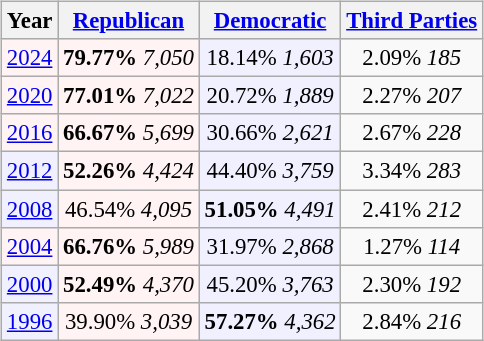<table class="wikitable" style="float:right; font-size:95%;">
<tr bgcolor=lightgrey>
<th>Year</th>
<th><a href='#'>Republican</a></th>
<th><a href='#'>Democratic</a></th>
<th><a href='#'>Third Parties</a></th>
</tr>
<tr>
<td align="center" bgcolor="#fff3f3"><a href='#'>2024</a></td>
<td align="center" bgcolor="#fff3f3"><strong>79.77%</strong> <em>7,050</em></td>
<td align="center" bgcolor="#f0f0ff">18.14% <em>1,603</em></td>
<td align="center">2.09% <em>185</em></td>
</tr>
<tr>
<td align="center" bgcolor="#fff3f3"><a href='#'>2020</a></td>
<td align="center" bgcolor="#fff3f3"><strong>77.01%</strong> <em>7,022</em></td>
<td align="center" bgcolor="#f0f0ff">20.72% <em>1,889</em></td>
<td align="center">2.27% <em>207</em></td>
</tr>
<tr>
<td align="center" bgcolor="#fff3f3"><a href='#'>2016</a></td>
<td align="center" bgcolor="#fff3f3"><strong>66.67%</strong> <em>5,699</em></td>
<td align="center" bgcolor="#f0f0ff">30.66% <em>2,621</em></td>
<td align="center">2.67% <em>228</em></td>
</tr>
<tr>
<td align="center" bgcolor="#f0f0ff"><a href='#'>2012</a></td>
<td align="center" bgcolor="#fff3f3"><strong>52.26%</strong> <em>4,424</em></td>
<td align="center" bgcolor="#f0f0ff">44.40% <em>3,759</em></td>
<td align="center">3.34% <em>283</em></td>
</tr>
<tr>
<td align="center" bgcolor="#f0f0ff"><a href='#'>2008</a></td>
<td align="center" bgcolor="#fff3f3">46.54% <em>4,095</em></td>
<td align="center" bgcolor="#f0f0ff"><strong>51.05%</strong> <em>4,491</em></td>
<td align="center">2.41% <em>212</em></td>
</tr>
<tr>
<td align="center" bgcolor="#fff3f3"><a href='#'>2004</a></td>
<td align="center" bgcolor="#fff3f3"><strong>66.76%</strong> <em>5,989</em></td>
<td align="center" bgcolor="#f0f0ff">31.97% <em>2,868</em></td>
<td align="center">1.27% <em>114</em></td>
</tr>
<tr>
<td align="center" bgcolor="#f0f0ff"><a href='#'>2000</a></td>
<td align="center" bgcolor="#fff3f3"><strong>52.49%</strong> <em>4,370</em></td>
<td align="center" bgcolor="#f0f0ff">45.20% <em>3,763</em></td>
<td align="center">2.30% <em>192</em></td>
</tr>
<tr>
<td align="center" bgcolor="#f0f0ff"><a href='#'>1996</a></td>
<td align="center" bgcolor="#fff3f3">39.90% <em>3,039</em></td>
<td align="center" bgcolor="#f0f0ff"><strong>57.27%</strong> <em>4,362</em></td>
<td align="center">2.84% <em>216</em></td>
</tr>
</table>
